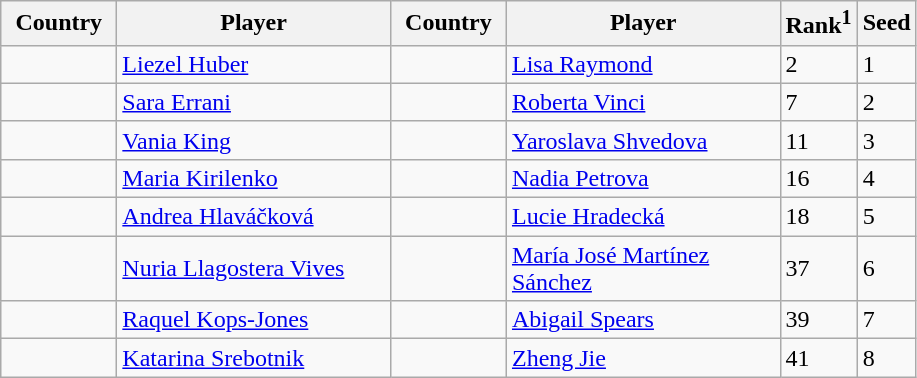<table class="sortable wikitable">
<tr>
<th width="70">Country</th>
<th width="175">Player</th>
<th width="70">Country</th>
<th width="175">Player</th>
<th>Rank<sup>1</sup></th>
<th>Seed</th>
</tr>
<tr>
<td></td>
<td><a href='#'>Liezel Huber</a></td>
<td></td>
<td><a href='#'>Lisa Raymond</a></td>
<td>2</td>
<td>1</td>
</tr>
<tr>
<td></td>
<td><a href='#'>Sara Errani</a></td>
<td></td>
<td><a href='#'>Roberta Vinci</a></td>
<td>7</td>
<td>2</td>
</tr>
<tr>
<td></td>
<td><a href='#'>Vania King</a></td>
<td></td>
<td><a href='#'>Yaroslava Shvedova</a></td>
<td>11</td>
<td>3</td>
</tr>
<tr>
<td></td>
<td><a href='#'>Maria Kirilenko</a></td>
<td></td>
<td><a href='#'>Nadia Petrova</a></td>
<td>16</td>
<td>4</td>
</tr>
<tr>
<td></td>
<td><a href='#'>Andrea Hlaváčková</a></td>
<td></td>
<td><a href='#'>Lucie Hradecká</a></td>
<td>18</td>
<td>5</td>
</tr>
<tr>
<td></td>
<td><a href='#'>Nuria Llagostera Vives</a></td>
<td></td>
<td><a href='#'>María José Martínez Sánchez</a></td>
<td>37</td>
<td>6</td>
</tr>
<tr>
<td></td>
<td><a href='#'>Raquel Kops-Jones</a></td>
<td></td>
<td><a href='#'>Abigail Spears</a></td>
<td>39</td>
<td>7</td>
</tr>
<tr>
<td></td>
<td><a href='#'>Katarina Srebotnik</a></td>
<td></td>
<td><a href='#'>Zheng Jie</a></td>
<td>41</td>
<td>8</td>
</tr>
</table>
